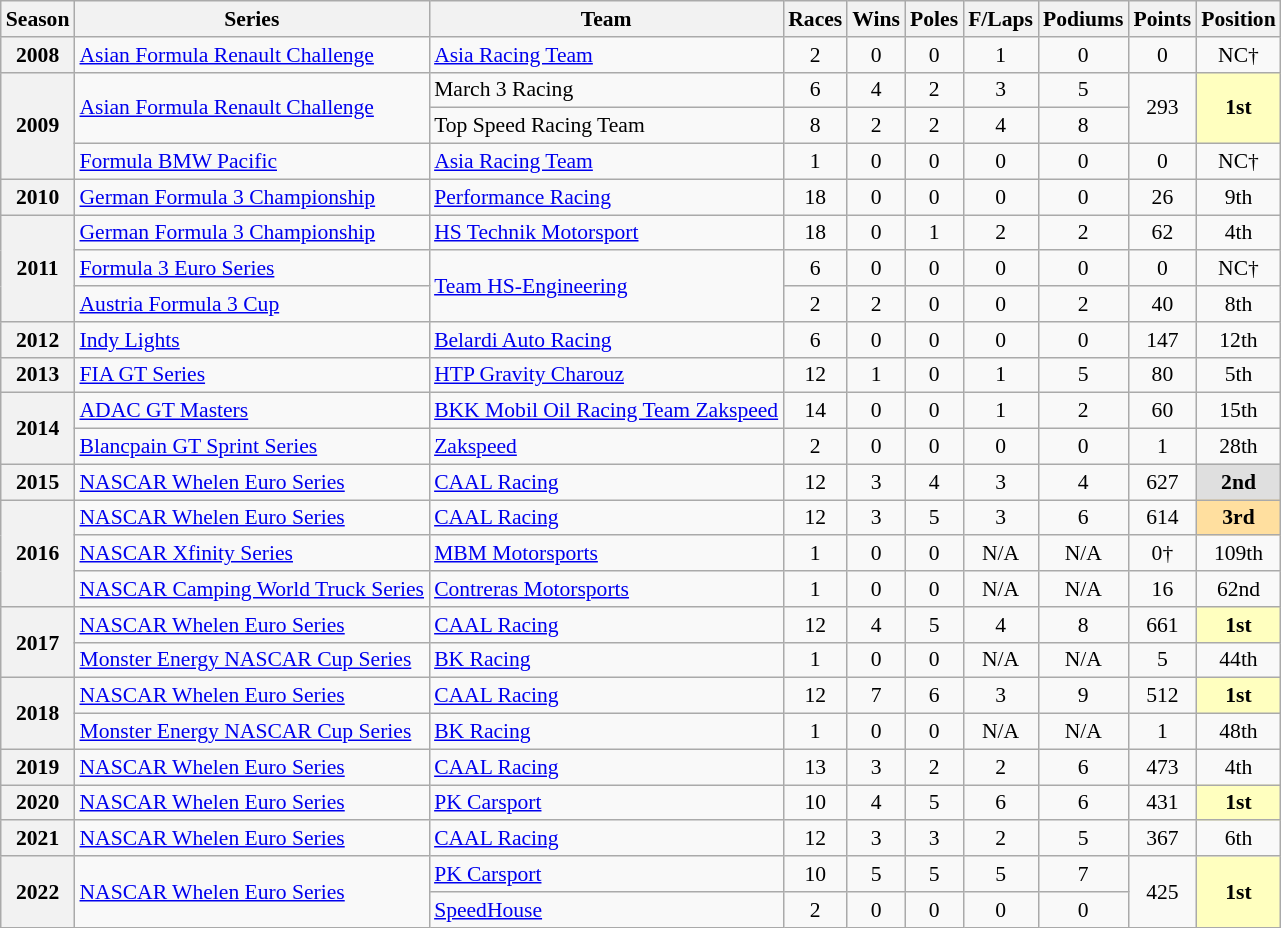<table class="wikitable" style="font-size: 90%; text-align:center">
<tr>
<th>Season</th>
<th>Series</th>
<th>Team</th>
<th>Races</th>
<th>Wins</th>
<th>Poles</th>
<th>F/Laps</th>
<th>Podiums</th>
<th>Points</th>
<th>Position</th>
</tr>
<tr>
<th>2008</th>
<td align=left><a href='#'>Asian Formula Renault Challenge</a></td>
<td align=left><a href='#'>Asia Racing Team</a></td>
<td>2</td>
<td>0</td>
<td>0</td>
<td>1</td>
<td>0</td>
<td>0</td>
<td>NC†</td>
</tr>
<tr>
<th rowspan="3">2009</th>
<td align=left rowspan=2><a href='#'>Asian Formula Renault Challenge</a></td>
<td align=left>March 3 Racing</td>
<td>6</td>
<td>4</td>
<td>2</td>
<td>3</td>
<td>5</td>
<td rowspan=2>293</td>
<td rowspan=2 style="background:#FFFFBF;"><strong>1st</strong></td>
</tr>
<tr>
<td align=left>Top Speed Racing Team</td>
<td>8</td>
<td>2</td>
<td>2</td>
<td>4</td>
<td>8</td>
</tr>
<tr>
<td align=left><a href='#'>Formula BMW Pacific</a></td>
<td align=left><a href='#'>Asia Racing Team</a></td>
<td>1</td>
<td>0</td>
<td>0</td>
<td>0</td>
<td>0</td>
<td>0</td>
<td>NC†</td>
</tr>
<tr>
<th>2010</th>
<td align=left><a href='#'>German Formula 3 Championship</a></td>
<td align=left><a href='#'>Performance Racing</a></td>
<td>18</td>
<td>0</td>
<td>0</td>
<td>0</td>
<td>0</td>
<td>26</td>
<td>9th</td>
</tr>
<tr>
<th rowspan=3>2011</th>
<td align=left><a href='#'>German Formula 3 Championship</a></td>
<td align=left><a href='#'>HS Technik Motorsport</a></td>
<td>18</td>
<td>0</td>
<td>1</td>
<td>2</td>
<td>2</td>
<td>62</td>
<td>4th</td>
</tr>
<tr>
<td align=left><a href='#'>Formula 3 Euro Series</a></td>
<td align=left rowspan=2><a href='#'>Team HS-Engineering</a></td>
<td>6</td>
<td>0</td>
<td>0</td>
<td>0</td>
<td>0</td>
<td>0</td>
<td>NC†</td>
</tr>
<tr>
<td align=left><a href='#'>Austria Formula 3 Cup</a></td>
<td>2</td>
<td>2</td>
<td>0</td>
<td>0</td>
<td>2</td>
<td>40</td>
<td>8th</td>
</tr>
<tr>
<th>2012</th>
<td align=left><a href='#'>Indy Lights</a></td>
<td align=left><a href='#'>Belardi Auto Racing</a></td>
<td>6</td>
<td>0</td>
<td>0</td>
<td>0</td>
<td>0</td>
<td>147</td>
<td>12th</td>
</tr>
<tr>
<th>2013</th>
<td align=left><a href='#'>FIA GT Series</a></td>
<td align=left><a href='#'>HTP Gravity Charouz</a></td>
<td>12</td>
<td>1</td>
<td>0</td>
<td>1</td>
<td>5</td>
<td>80</td>
<td>5th</td>
</tr>
<tr>
<th rowspan=2>2014</th>
<td align=left><a href='#'>ADAC GT Masters</a></td>
<td align=left><a href='#'>BKK Mobil Oil Racing Team Zakspeed</a></td>
<td>14</td>
<td>0</td>
<td>0</td>
<td>1</td>
<td>2</td>
<td>60</td>
<td>15th</td>
</tr>
<tr>
<td align=left><a href='#'>Blancpain GT Sprint Series</a></td>
<td align=left><a href='#'>Zakspeed</a></td>
<td>2</td>
<td>0</td>
<td>0</td>
<td>0</td>
<td>0</td>
<td>1</td>
<td>28th</td>
</tr>
<tr>
<th>2015</th>
<td align=left><a href='#'>NASCAR Whelen Euro Series</a></td>
<td align=left><a href='#'>CAAL Racing</a></td>
<td>12</td>
<td>3</td>
<td>4</td>
<td>3</td>
<td>4</td>
<td>627</td>
<td style="background:#DFDFDF;"><strong>2nd</strong></td>
</tr>
<tr>
<th rowspan=3>2016</th>
<td align=left><a href='#'>NASCAR Whelen Euro Series</a></td>
<td align=left><a href='#'>CAAL Racing</a></td>
<td>12</td>
<td>3</td>
<td>5</td>
<td>3</td>
<td>6</td>
<td>614</td>
<td style="background:#FFDF9F;"><strong>3rd</strong></td>
</tr>
<tr>
<td align=left><a href='#'>NASCAR Xfinity Series</a></td>
<td align=left><a href='#'>MBM Motorsports</a></td>
<td>1</td>
<td>0</td>
<td>0</td>
<td>N/A</td>
<td>N/A</td>
<td>0†</td>
<td>109th</td>
</tr>
<tr>
<td align=left><a href='#'>NASCAR Camping World Truck Series</a></td>
<td align=left><a href='#'>Contreras Motorsports</a></td>
<td>1</td>
<td>0</td>
<td>0</td>
<td>N/A</td>
<td>N/A</td>
<td>16</td>
<td>62nd</td>
</tr>
<tr>
<th rowspan=2>2017</th>
<td align=left><a href='#'>NASCAR Whelen Euro Series</a></td>
<td align=left><a href='#'>CAAL Racing</a></td>
<td>12</td>
<td>4</td>
<td>5</td>
<td>4</td>
<td>8</td>
<td>661</td>
<td style="background:#FFFFBF;"><strong>1st</strong></td>
</tr>
<tr>
<td align=left><a href='#'>Monster Energy NASCAR Cup Series</a></td>
<td align=left><a href='#'>BK Racing</a></td>
<td>1</td>
<td>0</td>
<td>0</td>
<td>N/A</td>
<td>N/A</td>
<td>5</td>
<td>44th</td>
</tr>
<tr>
<th rowspan=2>2018</th>
<td align=left><a href='#'>NASCAR Whelen Euro Series</a></td>
<td align=left><a href='#'>CAAL Racing</a></td>
<td>12</td>
<td>7</td>
<td>6</td>
<td>3</td>
<td>9</td>
<td>512</td>
<td style="background:#FFFFBF;"><strong>1st</strong></td>
</tr>
<tr>
<td align=left><a href='#'>Monster Energy NASCAR Cup Series</a></td>
<td align=left><a href='#'>BK Racing</a></td>
<td>1</td>
<td>0</td>
<td>0</td>
<td>N/A</td>
<td>N/A</td>
<td>1</td>
<td>48th</td>
</tr>
<tr>
<th>2019</th>
<td align=left><a href='#'>NASCAR Whelen Euro Series</a></td>
<td align=left><a href='#'>CAAL Racing</a></td>
<td>13</td>
<td>3</td>
<td>2</td>
<td>2</td>
<td>6</td>
<td>473</td>
<td>4th</td>
</tr>
<tr>
<th>2020</th>
<td align=left><a href='#'>NASCAR Whelen Euro Series</a></td>
<td align=left><a href='#'>PK Carsport</a></td>
<td>10</td>
<td>4</td>
<td>5</td>
<td>6</td>
<td>6</td>
<td>431</td>
<td style="background:#FFFFBF;"><strong>1st</strong></td>
</tr>
<tr>
<th>2021</th>
<td align=left><a href='#'>NASCAR Whelen Euro Series</a></td>
<td align=left><a href='#'>CAAL Racing</a></td>
<td>12</td>
<td>3</td>
<td>3</td>
<td>2</td>
<td>5</td>
<td>367</td>
<td>6th</td>
</tr>
<tr>
<th rowspan=2>2022</th>
<td rowspan=2 align=left><a href='#'>NASCAR Whelen Euro Series</a></td>
<td align=left><a href='#'>PK Carsport</a></td>
<td>10</td>
<td>5</td>
<td>5</td>
<td>5</td>
<td>7</td>
<td rowspan=2>425</td>
<td rowspan=2 style="background:#FFFFBF;"><strong>1st</strong></td>
</tr>
<tr>
<td align=left><a href='#'>SpeedHouse</a></td>
<td>2</td>
<td>0</td>
<td>0</td>
<td>0</td>
<td>0</td>
</tr>
</table>
